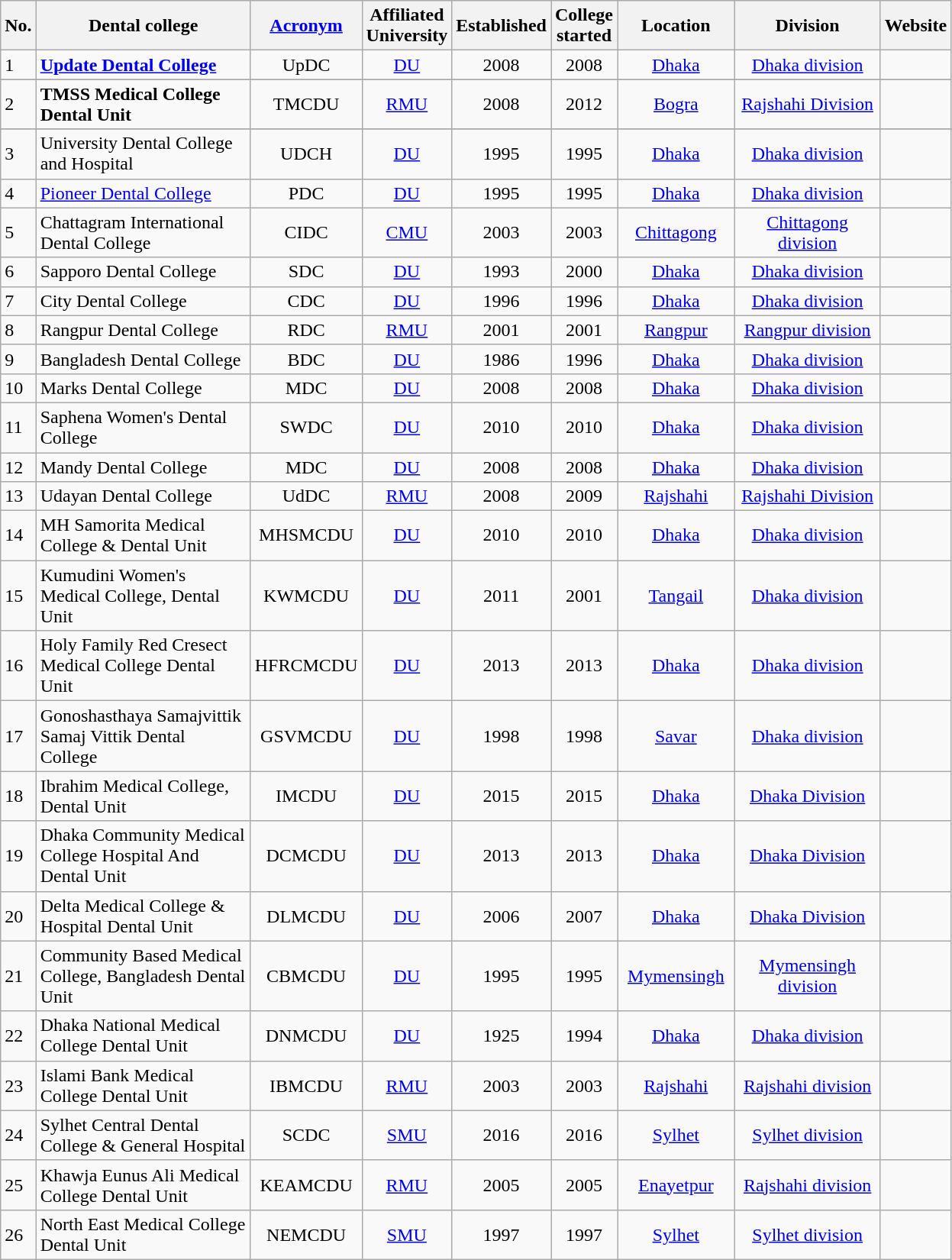<table class="wikitable sortable">
<tr>
<th style="width:5px;">No.</th>
<th style="width:180px;">Dental college</th>
<th class="unsortable"><a href='#'>Acronym</a></th>
<th style="width:50px;">Affiliated University</th>
<th style="width:60px;">Established</th>
<th>College<br> started</th>
<th style="width:95px;">Location</th>
<th style="width:120px;">Division</th>
<th class="unsortable">Website<br></th>
</tr>
<tr>
<td>1</td>
<td><a href='#'><strong>Update Dental College</strong></a></td>
<td align="center">UpDC</td>
<td align="center"><a href='#'>DU</a></td>
<td align="center">2008</td>
<td align="center">2008</td>
<td align="center"><a href='#'>Dhaka</a></td>
<td align="center"><a href='#'>Dhaka division</a></td>
<td align="center"></td>
</tr>
<tr>
</tr>
<tr 4>
<td>2</td>
<td><strong>TMSS Medical College Dental Unit</strong></td>
<td align="center">TMCDU</td>
<td align="center"><a href='#'>RMU</a></td>
<td align="center">2008</td>
<td align="center">2012</td>
<td align="center"><a href='#'>Bogra</a></td>
<td align="center"><a href='#'>Rajshahi Division</a></td>
<td align="center"></td>
</tr>
<tr 2>
</tr>
<tr 1>
<td>3</td>
<td>University Dental College and Hospital</td>
<td align="center">UDCH</td>
<td align="center"><a href='#'>DU</a></td>
<td align="center">1995</td>
<td align="center">1995</td>
<td align="center"><a href='#'>Dhaka</a></td>
<td align="center"><a href='#'>Dhaka division</a></td>
<td align="center"></td>
</tr>
<tr 2>
<td>4</td>
<td><a href='#'>Pioneer Dental College</a></td>
<td align="center">PDC</td>
<td align="center"><a href='#'>DU</a></td>
<td align="center">1995</td>
<td align="center">1995</td>
<td align="center"><a href='#'>Dhaka</a></td>
<td align="center"><a href='#'>Dhaka division</a></td>
<td align="center"></td>
</tr>
<tr 3>
<td>5</td>
<td>Chattagram International Dental College</td>
<td align="center">CIDC</td>
<td align="center"><a href='#'>CMU</a></td>
<td align="center">2003</td>
<td align="center">2003</td>
<td align="center"><a href='#'>Chittagong</a></td>
<td align="center"><a href='#'>Chittagong division</a></td>
<td align="center"></td>
</tr>
<tr 5>
<td>6</td>
<td>Sapporo Dental College</td>
<td align="center">SDC</td>
<td align="center"><a href='#'>DU</a></td>
<td align="center">1993</td>
<td align="center">2000</td>
<td align="center"><a href='#'>Dhaka</a></td>
<td align="center"><a href='#'>Dhaka division</a></td>
<td align="center"></td>
</tr>
<tr 5>
<td>7</td>
<td>City Dental College</td>
<td align="center">CDC</td>
<td align="center"><a href='#'>DU</a></td>
<td align="center">1996</td>
<td align="center">1996</td>
<td align="center"><a href='#'>Dhaka</a></td>
<td align="center"><a href='#'>Dhaka division</a></td>
<td align="center"></td>
</tr>
<tr 6>
<td>8</td>
<td>Rangpur Dental College</td>
<td align="center">RDC</td>
<td align="center"><a href='#'>RMU</a></td>
<td align="center">2001</td>
<td align="center">2001</td>
<td align="center"><a href='#'>Rangpur</a></td>
<td align="center"><a href='#'>Rangpur division</a></td>
<td align="center"></td>
</tr>
<tr 7>
<td>9</td>
<td>Bangladesh Dental College</td>
<td align="center">BDC</td>
<td align="center"><a href='#'>DU</a></td>
<td align="center">1986</td>
<td align="center">1996</td>
<td align="center"><a href='#'>Dhaka</a></td>
<td align="center"><a href='#'>Dhaka division</a></td>
<td align="center"></td>
</tr>
<tr>
<td>10</td>
<td>Marks Dental College</td>
<td align="center">MDC</td>
<td align="center"><a href='#'>DU</a></td>
<td align="center">2008</td>
<td align="center">2008</td>
<td align="center"><a href='#'>Dhaka</a></td>
<td align="center"><a href='#'>Dhaka division</a></td>
<td align="center"></td>
</tr>
<tr 9>
<td>11</td>
<td>Saphena Women's Dental College</td>
<td align="center">SWDC</td>
<td align="center"><a href='#'>DU</a></td>
<td align="center">2010</td>
<td align="center">2010</td>
<td align="center"><a href='#'>Dhaka</a></td>
<td align="center"><a href='#'>Dhaka division</a></td>
<td align="center"></td>
</tr>
<tr 10>
<td>12</td>
<td>Mandy Dental College</td>
<td align="center">MDC</td>
<td align="center"><a href='#'>DU</a></td>
<td align="center">2008</td>
<td align="center">2008</td>
<td align="center"><a href='#'>Dhaka</a></td>
<td align="center"><a href='#'>Dhaka division</a></td>
<td align="center"></td>
</tr>
<tr 11>
<td>13</td>
<td>Udayan Dental College</td>
<td align="center">UdDC</td>
<td align="center"><a href='#'>RMU</a></td>
<td align="center">2008</td>
<td align="center">2009</td>
<td align="center"><a href='#'>Rajshahi</a></td>
<td align="center"><a href='#'>Rajshahi Division</a></td>
<td align="center"></td>
</tr>
<tr 13>
<td>14</td>
<td>MH Samorita Medical College & Dental Unit</td>
<td align="center">MHSMCDU</td>
<td align="center"><a href='#'>DU</a></td>
<td align="center">2010</td>
<td align="center">2010</td>
<td align="center"><a href='#'>Dhaka</a></td>
<td align="center"><a href='#'>Dhaka division</a></td>
<td align="center"></td>
</tr>
<tr 14>
<td>15</td>
<td>Kumudini Women's Medical College, Dental Unit</td>
<td align="center">KWMCDU</td>
<td align="center"><a href='#'>DU</a></td>
<td align="center">2011</td>
<td align="center">2001</td>
<td align="center"><a href='#'>Tangail</a></td>
<td align="center"><a href='#'>Dhaka division</a></td>
<td align="center"></td>
</tr>
<tr 15>
<td>16</td>
<td>Holy Family Red Cresect Medical College Dental Unit</td>
<td align="center">HFRCMCDU</td>
<td align="center"><a href='#'>DU</a></td>
<td align="center">2013</td>
<td align="center">2013</td>
<td align="center"><a href='#'>Dhaka</a></td>
<td align="center"><a href='#'>Dhaka division</a></td>
<td align="center"></td>
</tr>
<tr 16>
<td>17</td>
<td>Gonoshasthaya Samajvittik Samaj Vittik Dental College</td>
<td align="center">GSVMCDU</td>
<td align="center"><a href='#'>DU</a></td>
<td align="center">1998</td>
<td align="center">1998</td>
<td align="center"><a href='#'>Savar</a></td>
<td align="center"><a href='#'>Dhaka division</a></td>
<td align="center"></td>
</tr>
<tr>
<td>18</td>
<td>Ibrahim Medical College, Dental Unit</td>
<td align="center">IMCDU</td>
<td align="center"><a href='#'>DU</a></td>
<td align="center">2015</td>
<td align="center">2015</td>
<td align="center"><a href='#'>Dhaka</a></td>
<td align="center"><a href='#'>Dhaka Division</a></td>
<td align="center"></td>
</tr>
<tr>
<td>19</td>
<td>Dhaka Community Medical College Hospital And Dental Unit</td>
<td align="center">DCMCDU</td>
<td align="center"><a href='#'>DU</a></td>
<td align="center">2013</td>
<td align="center">2013</td>
<td align="center"><a href='#'>Dhaka</a></td>
<td align="center"><a href='#'>Dhaka Division</a></td>
<td align="center"></td>
</tr>
<tr>
<td>20</td>
<td>Delta Medical College & Hospital Dental Unit</td>
<td align="center">DLMCDU</td>
<td align="center"><a href='#'>DU</a></td>
<td align="center">2006</td>
<td align="center">2007</td>
<td align="center"><a href='#'>Dhaka</a></td>
<td align="center"><a href='#'>Dhaka Division</a></td>
<td align="center"></td>
</tr>
<tr>
<td>21</td>
<td>Community Based Medical College, Bangladesh Dental Unit</td>
<td align="center">CBMCDU</td>
<td align="center"><a href='#'>DU</a></td>
<td align="center">1995</td>
<td align="center">1995</td>
<td align="center"><a href='#'>Mymensingh</a></td>
<td align="center"><a href='#'>Mymensingh division</a></td>
<td align="center"></td>
</tr>
<tr>
<td>22</td>
<td>Dhaka National Medical College Dental Unit</td>
<td align="center">DNMCDU</td>
<td align="center"><a href='#'>DU</a></td>
<td align="center">1925</td>
<td align="center">1994</td>
<td align="center"><a href='#'>Dhaka</a></td>
<td align="center"><a href='#'>Dhaka division</a></td>
<td align="center"></td>
</tr>
<tr>
<td>23</td>
<td>Islami Bank Medical College Dental Unit</td>
<td align="center">IBMCDU</td>
<td align="center"><a href='#'>RMU</a></td>
<td align="center">2003</td>
<td align="center">2003</td>
<td align="center"><a href='#'>Rajshahi</a></td>
<td align="center"><a href='#'>Rajshahi division</a></td>
<td align="center"></td>
</tr>
<tr>
<td>24</td>
<td>Sylhet Central Dental College & General Hospital</td>
<td align="center">SCDC</td>
<td align="center"><a href='#'>SMU</a></td>
<td align="center">2016</td>
<td align="center">2016</td>
<td align="center"><a href='#'>Sylhet</a></td>
<td align="center"><a href='#'>Sylhet division</a></td>
<td align="center"></td>
</tr>
<tr>
<td>25</td>
<td>Khawja Eunus Ali Medical College Dental Unit</td>
<td align="center">KEAMCDU</td>
<td align="center"><a href='#'>RMU</a></td>
<td align="center">2005</td>
<td align="center">2005</td>
<td align="center"><a href='#'>Enayetpur</a></td>
<td align="center"><a href='#'>Rajshahi division</a></td>
<td align="center"></td>
</tr>
<tr>
<td>26</td>
<td>North East Medical College Dental Unit</td>
<td align="center">NEMCDU</td>
<td align="center"><a href='#'>SMU</a></td>
<td align="center">1997</td>
<td align="center">1997</td>
<td align="center"><a href='#'>Sylhet</a></td>
<td align="center"><a href='#'>Sylhet division</a></td>
<td align="center"></td>
</tr>
</table>
